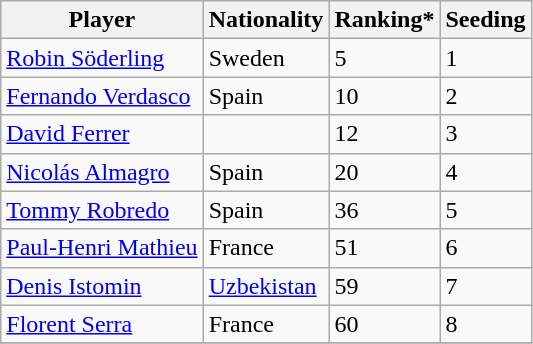<table class="wikitable" border="1">
<tr>
<th>Player</th>
<th>Nationality</th>
<th>Ranking*</th>
<th>Seeding</th>
</tr>
<tr>
<td><a href='#'>Robin Söderling</a></td>
<td> Sweden</td>
<td>5</td>
<td>1</td>
</tr>
<tr>
<td><a href='#'>Fernando Verdasco</a></td>
<td>  Spain</td>
<td>10</td>
<td>2</td>
</tr>
<tr>
<td><a href='#'>David Ferrer</a></td>
<td></td>
<td>12</td>
<td>3</td>
</tr>
<tr>
<td><a href='#'>Nicolás Almagro</a></td>
<td>  Spain</td>
<td>20</td>
<td>4</td>
</tr>
<tr>
<td><a href='#'>Tommy Robredo</a></td>
<td>  Spain</td>
<td>36</td>
<td>5</td>
</tr>
<tr>
<td><a href='#'>Paul-Henri Mathieu</a></td>
<td>  France</td>
<td>51</td>
<td>6</td>
</tr>
<tr>
<td><a href='#'>Denis Istomin</a></td>
<td>  <a href='#'>Uzbekistan</a></td>
<td>59</td>
<td>7</td>
</tr>
<tr>
<td><a href='#'>Florent Serra</a></td>
<td>  France</td>
<td>60</td>
<td>8</td>
</tr>
<tr>
</tr>
</table>
